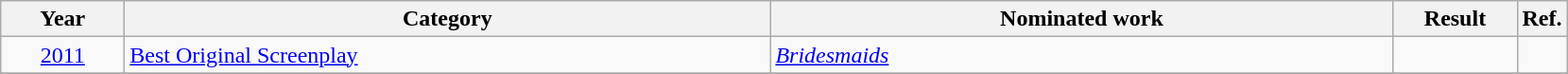<table class=wikitable>
<tr>
<th scope="col" style="width:5em;">Year</th>
<th scope="col" style="width:28em;">Category</th>
<th scope="col" style="width:27em;">Nominated work</th>
<th scope="col" style="width:5em;">Result</th>
<th>Ref.</th>
</tr>
<tr>
<td style="text-align:center;"><a href='#'>2011</a></td>
<td><a href='#'>Best Original Screenplay</a></td>
<td><em><a href='#'>Bridesmaids</a></em></td>
<td></td>
<td style="text-align:center;"></td>
</tr>
<tr>
</tr>
</table>
